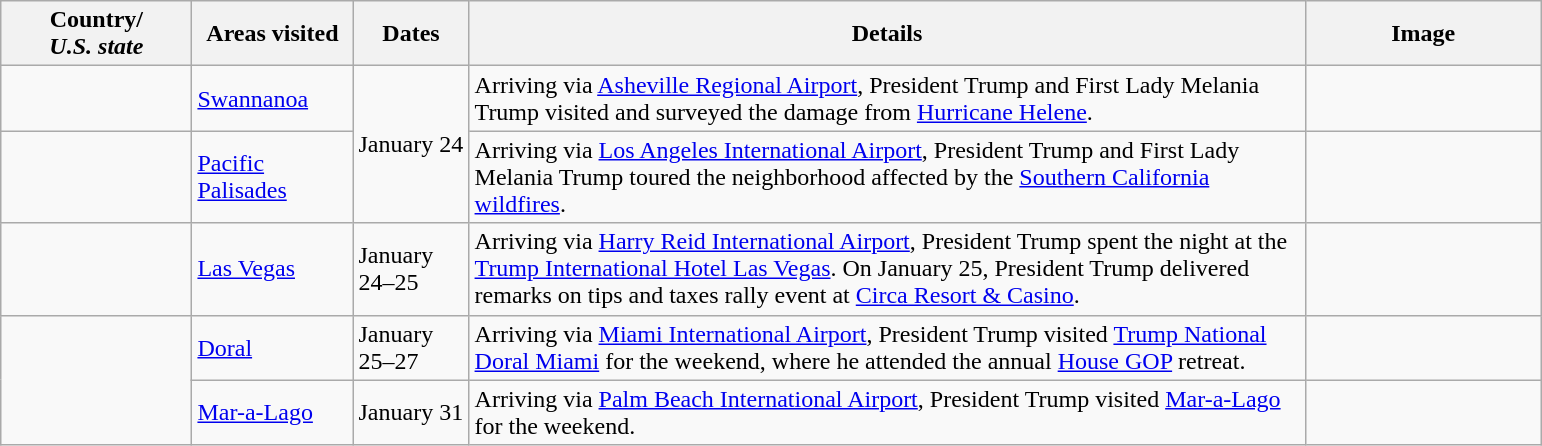<table class="wikitable" style="margin: 1em auto 1em auto">
<tr>
<th width=120>Country/<br><em>U.S. state</em></th>
<th width=100>Areas visited</th>
<th width=70>Dates</th>
<th width=550>Details</th>
<th width=150>Image</th>
</tr>
<tr>
<td></td>
<td><a href='#'>Swannanoa</a></td>
<td rowspan="2">January 24</td>
<td>Arriving via <a href='#'>Asheville Regional Airport</a>, President Trump and First Lady Melania Trump visited and surveyed the damage from <a href='#'>Hurricane Helene</a>.</td>
<td></td>
</tr>
<tr>
<td></td>
<td><a href='#'>Pacific Palisades</a></td>
<td>Arriving via <a href='#'>Los Angeles International Airport</a>, President Trump and First Lady Melania Trump toured the neighborhood affected by the <a href='#'>Southern California wildfires</a>.</td>
<td></td>
</tr>
<tr>
<td></td>
<td><a href='#'>Las Vegas</a></td>
<td>January 24–25</td>
<td>Arriving via <a href='#'>Harry Reid International Airport</a>, President Trump spent the night at the <a href='#'>Trump International Hotel Las Vegas</a>. On January 25, President Trump delivered remarks on tips and taxes rally event at <a href='#'>Circa Resort & Casino</a>.</td>
<td></td>
</tr>
<tr>
<td rowspan="2"></td>
<td><a href='#'>Doral</a></td>
<td>January 25–27</td>
<td>Arriving via <a href='#'>Miami International Airport</a>, President Trump visited <a href='#'>Trump National Doral Miami</a> for the weekend, where he attended the annual <a href='#'>House GOP</a> retreat.</td>
<td></td>
</tr>
<tr>
<td><a href='#'>Mar-a-Lago</a></td>
<td>January 31</td>
<td>Arriving via <a href='#'>Palm Beach International Airport</a>, President Trump visited <a href='#'>Mar-a-Lago</a> for the weekend.</td>
<td></td>
</tr>
</table>
